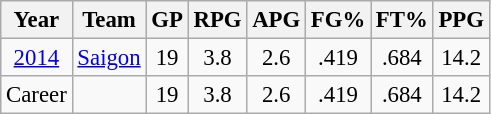<table class="wikitable sortable" style="font-size:95%; text-align:center">
<tr>
<th>Year</th>
<th>Team</th>
<th>GP</th>
<th>RPG</th>
<th>APG</th>
<th>FG%</th>
<th>FT%</th>
<th>PPG</th>
</tr>
<tr>
<td><a href='#'>2014</a></td>
<td><a href='#'>Saigon</a></td>
<td>19</td>
<td>3.8</td>
<td>2.6</td>
<td>.419</td>
<td>.684</td>
<td>14.2</td>
</tr>
<tr>
<td align=left>Career</td>
<td></td>
<td>19</td>
<td>3.8</td>
<td>2.6</td>
<td>.419</td>
<td>.684</td>
<td>14.2</td>
</tr>
</table>
